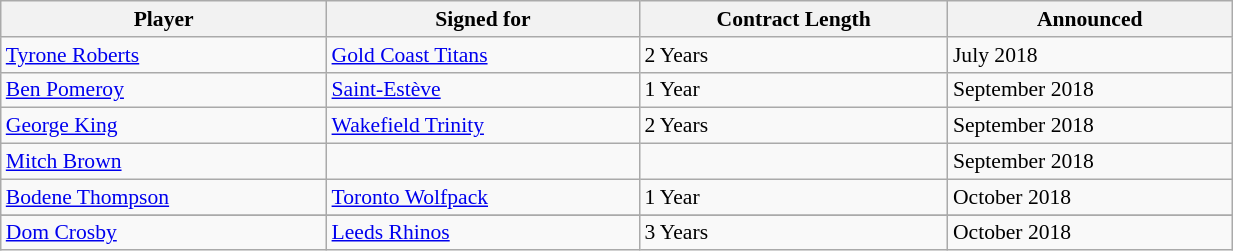<table class="wikitable"  style="width:65%; font-size:90%;">
<tr>
<th>Player</th>
<th>Signed for</th>
<th>Contract Length</th>
<th>Announced</th>
</tr>
<tr>
<td> <a href='#'>Tyrone Roberts</a></td>
<td><a href='#'>Gold Coast Titans</a></td>
<td>2 Years</td>
<td>July 2018</td>
</tr>
<tr>
<td> <a href='#'>Ben Pomeroy</a></td>
<td><a href='#'>Saint-Estève</a></td>
<td>1 Year</td>
<td>September 2018</td>
</tr>
<tr>
<td> <a href='#'>George King</a></td>
<td><a href='#'>Wakefield Trinity</a></td>
<td>2 Years</td>
<td>September 2018</td>
</tr>
<tr>
<td> <a href='#'>Mitch Brown</a></td>
<td></td>
<td></td>
<td>September 2018</td>
</tr>
<tr>
<td> <a href='#'>Bodene Thompson</a></td>
<td><a href='#'>Toronto Wolfpack</a></td>
<td>1 Year</td>
<td>October 2018</td>
</tr>
<tr>
</tr>
<tr>
<td> <a href='#'>Dom Crosby</a></td>
<td><a href='#'>Leeds Rhinos</a></td>
<td>3 Years</td>
<td>October 2018</td>
</tr>
</table>
